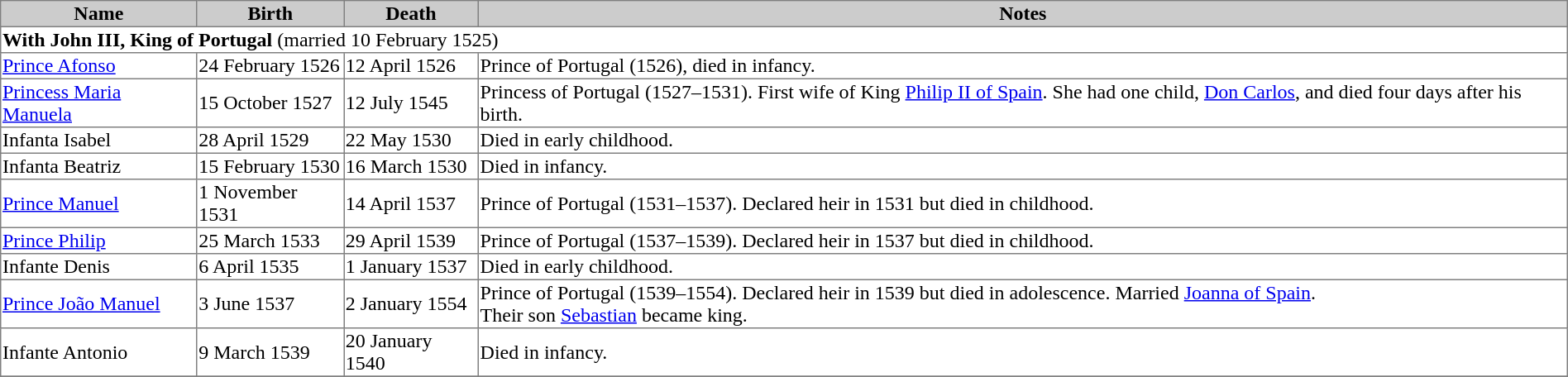<table border=1 style="border-collapse: collapse;">
<tr bgcolor=cccccc>
<th>Name</th>
<th>Birth</th>
<th>Death</th>
<th>Notes</th>
</tr>
<tr>
<td colspan=4><strong>With John III, King of Portugal</strong> (married 10 February 1525)</td>
</tr>
<tr>
<td><a href='#'>Prince Afonso</a></td>
<td>24 February 1526</td>
<td>12 April 1526</td>
<td>Prince of Portugal (1526), died in infancy.</td>
</tr>
<tr>
<td><a href='#'>Princess Maria Manuela</a></td>
<td>15 October 1527</td>
<td>12 July 1545</td>
<td>Princess of Portugal (1527–1531). First wife of King <a href='#'>Philip II of Spain</a>. She had one child, <a href='#'>Don Carlos</a>, and died four days after his birth.</td>
</tr>
<tr>
<td>Infanta Isabel</td>
<td>28 April 1529</td>
<td>22 May 1530</td>
<td>Died in early childhood.</td>
</tr>
<tr>
<td>Infanta Beatriz</td>
<td>15 February 1530</td>
<td>16 March 1530</td>
<td>Died in infancy.</td>
</tr>
<tr>
<td><a href='#'>Prince Manuel</a></td>
<td>1 November 1531</td>
<td>14 April 1537</td>
<td>Prince of Portugal (1531–1537). Declared heir in 1531 but died in childhood.</td>
</tr>
<tr>
<td><a href='#'>Prince Philip</a></td>
<td>25 March 1533</td>
<td>29 April 1539</td>
<td>Prince of Portugal (1537–1539). Declared heir in 1537 but died in childhood.</td>
</tr>
<tr>
<td>Infante Denis</td>
<td>6 April 1535</td>
<td>1 January 1537</td>
<td>Died in early childhood.</td>
</tr>
<tr>
<td><a href='#'>Prince João Manuel</a></td>
<td>3 June 1537</td>
<td>2 January 1554</td>
<td>Prince of Portugal (1539–1554). Declared heir in 1539 but died in adolescence. Married <a href='#'>Joanna of Spain</a>.<br>Their son <a href='#'>Sebastian</a> became king.</td>
</tr>
<tr>
<td>Infante Antonio</td>
<td>9 March 1539</td>
<td>20 January 1540</td>
<td>Died in infancy.</td>
</tr>
<tr>
</tr>
</table>
